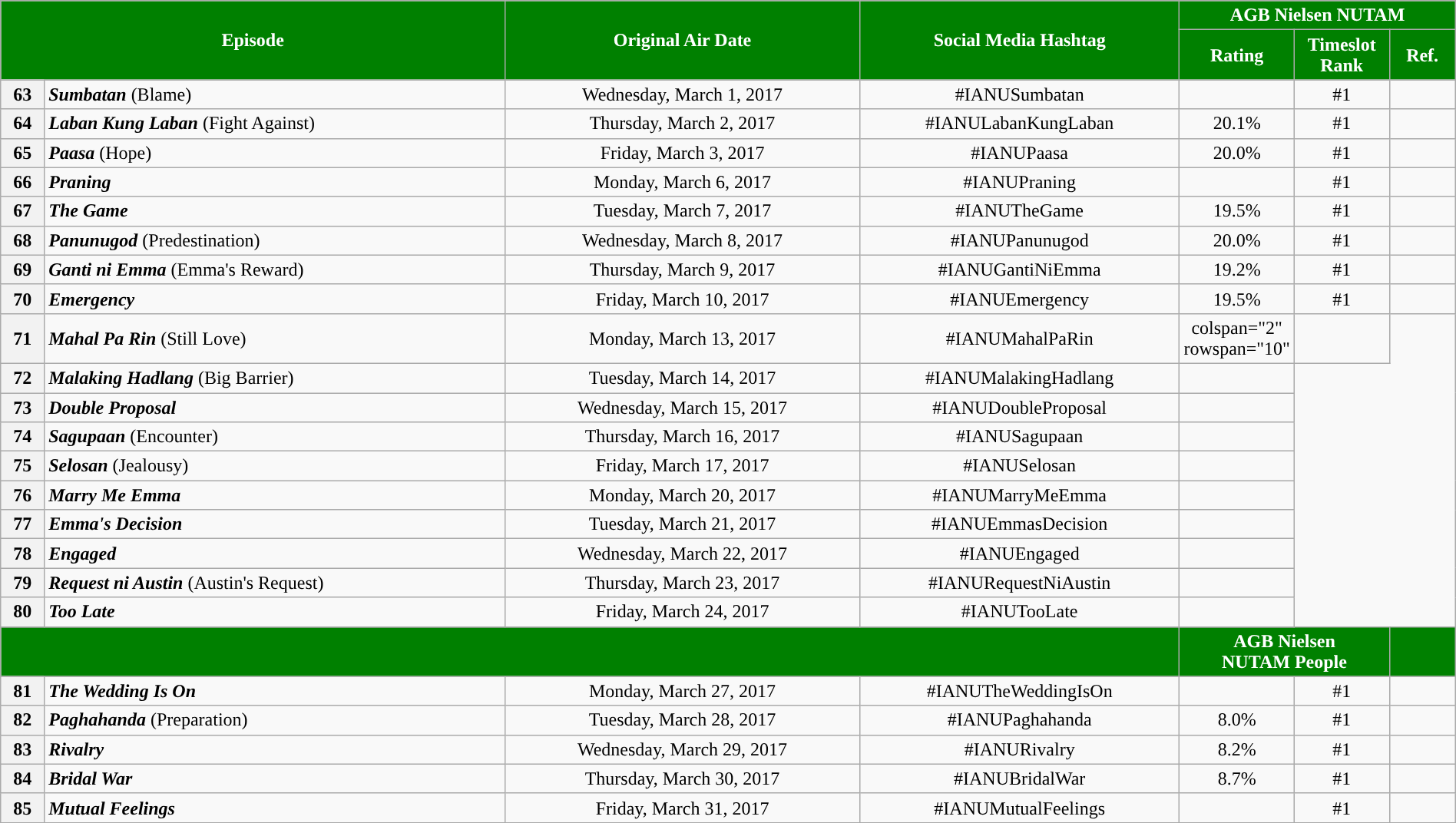<table class="wikitable" style="text-align:center; font-size:100%; line-height:18px;"  width="100%">
<tr>
<th colspan="2" rowspan="2" style="background-color:#008000; color:#ffffff;">Episode</th>
<th style="background:#008000; color:white" rowspan="2">Original Air Date</th>
<th style="background:#008000; color:white" rowspan="2">Social Media Hashtag</th>
<th style="background-color:#008000; color:#ffffff;" colspan="3">AGB Nielsen NUTAM</th>
</tr>
<tr>
<th style="background-color:#008000; width:75px; color:#ffffff;">Rating</th>
<th style="background-color:#008000; width:75px; color:#ffffff;">Timeslot<br>Rank</th>
<th style="background-color:#008000; color:#ffffff;">Ref.</th>
</tr>
<tr>
<th>63</th>
<td style="text-align: left;"><strong><em>Sumbatan</em></strong> (Blame)</td>
<td>Wednesday, March 1, 2017</td>
<td>#IANUSumbatan</td>
<td></td>
<td>#1</td>
<td></td>
</tr>
<tr>
<th>64</th>
<td style="text-align: left;"><strong><em>Laban Kung Laban</em></strong> (Fight Against)</td>
<td>Thursday, March 2, 2017</td>
<td>#IANULabanKungLaban</td>
<td>20.1%</td>
<td>#1</td>
<td></td>
</tr>
<tr>
<th>65</th>
<td style="text-align: left;"><strong><em>Paasa</em></strong> (Hope)</td>
<td>Friday, March 3, 2017</td>
<td>#IANUPaasa</td>
<td>20.0%</td>
<td>#1</td>
<td></td>
</tr>
<tr>
<th>66</th>
<td style="text-align: left;"><strong><em>Praning</em></strong></td>
<td>Monday, March 6, 2017</td>
<td>#IANUPraning</td>
<td></td>
<td>#1</td>
<td></td>
</tr>
<tr>
<th>67</th>
<td style="text-align: left;"><strong><em>The Game</em></strong></td>
<td>Tuesday, March 7, 2017</td>
<td>#IANUTheGame</td>
<td>19.5%</td>
<td>#1</td>
<td></td>
</tr>
<tr>
<th>68</th>
<td style="text-align: left;"><strong><em>Panunugod</em></strong> (Predestination)</td>
<td>Wednesday, March 8, 2017</td>
<td>#IANUPanunugod</td>
<td>20.0%</td>
<td>#1</td>
<td></td>
</tr>
<tr>
<th>69</th>
<td style="text-align: left;"><strong><em>Ganti ni Emma</em></strong> (Emma's Reward)</td>
<td>Thursday, March 9, 2017</td>
<td>#IANUGantiNiEmma</td>
<td>19.2%</td>
<td>#1</td>
<td></td>
</tr>
<tr>
<th>70</th>
<td style="text-align: left;"><strong><em>Emergency</em></strong></td>
<td>Friday, March 10, 2017</td>
<td>#IANUEmergency</td>
<td>19.5%</td>
<td>#1</td>
<td></td>
</tr>
<tr>
<th>71</th>
<td style="text-align: left;"><strong><em>Mahal Pa Rin</em></strong> (Still Love)</td>
<td>Monday, March 13, 2017</td>
<td>#IANUMahalPaRin</td>
<td>colspan="2" rowspan="10" </td>
<td></td>
</tr>
<tr>
<th>72</th>
<td style="text-align: left;"><strong><em>Malaking Hadlang</em></strong> (Big Barrier)</td>
<td>Tuesday, March 14, 2017</td>
<td>#IANUMalakingHadlang</td>
<td></td>
</tr>
<tr>
<th>73</th>
<td style="text-align: left;"><strong><em>Double Proposal</em></strong></td>
<td>Wednesday, March 15, 2017</td>
<td>#IANUDoubleProposal</td>
<td></td>
</tr>
<tr>
<th>74</th>
<td style="text-align: left;"><strong><em>Sagupaan</em></strong> (Encounter)</td>
<td>Thursday, March 16, 2017</td>
<td>#IANUSagupaan</td>
<td></td>
</tr>
<tr>
<th>75</th>
<td style="text-align: left;"><strong><em>Selosan</em></strong> (Jealousy)</td>
<td>Friday, March 17, 2017</td>
<td>#IANUSelosan</td>
<td></td>
</tr>
<tr>
<th>76</th>
<td style="text-align: left;"><strong><em>Marry Me Emma</em></strong></td>
<td>Monday, March 20, 2017</td>
<td>#IANUMarryMeEmma</td>
<td></td>
</tr>
<tr>
<th>77</th>
<td style="text-align: left;"><strong><em>Emma's Decision</em></strong></td>
<td>Tuesday, March 21, 2017</td>
<td>#IANUEmmasDecision</td>
<td></td>
</tr>
<tr>
<th>78</th>
<td style="text-align: left;"><strong><em>Engaged</em></strong></td>
<td>Wednesday, March 22, 2017</td>
<td>#IANUEngaged</td>
<td></td>
</tr>
<tr>
<th>79</th>
<td style="text-align: left;"><strong><em>Request ni Austin</em></strong> (Austin's Request)</td>
<td>Thursday, March 23, 2017</td>
<td>#IANURequestNiAustin</td>
<td></td>
</tr>
<tr>
<th>80</th>
<td style="text-align: left;"><strong><em>Too Late</em></strong></td>
<td>Friday, March 24, 2017</td>
<td>#IANUTooLate</td>
<td></td>
</tr>
<tr>
</tr>
<tr>
<td colspan="4" rowspan="2" style="background:#008000; color:#ffffff"></td>
</tr>
<tr>
<th colspan="2" style="background:#008000; color:#ffffff">AGB Nielsen<br>NUTAM People</th>
<td rowspan="1" style="background:#008000; color:#ffffff"></td>
</tr>
<tr>
<th>81</th>
<td style="text-align: left;"><strong><em>The Wedding Is On</em></strong></td>
<td>Monday, March 27, 2017</td>
<td>#IANUTheWeddingIsOn</td>
<td></td>
<td>#1</td>
<td></td>
</tr>
<tr>
<th>82</th>
<td style="text-align: left;"><strong><em>Paghahanda</em></strong> (Preparation)</td>
<td>Tuesday, March 28, 2017</td>
<td>#IANUPaghahanda</td>
<td>8.0%</td>
<td>#1</td>
<td></td>
</tr>
<tr>
<th>83</th>
<td style="text-align: left;"><strong><em>Rivalry</em></strong></td>
<td>Wednesday, March 29, 2017</td>
<td>#IANURivalry</td>
<td>8.2%</td>
<td>#1</td>
<td></td>
</tr>
<tr>
<th>84</th>
<td style="text-align: left;"><strong><em>Bridal War</em></strong></td>
<td>Thursday, March 30, 2017</td>
<td>#IANUBridalWar</td>
<td>8.7%</td>
<td>#1</td>
<td></td>
</tr>
<tr>
<th>85</th>
<td style="text-align: left;"><strong><em>Mutual Feelings</em></strong></td>
<td>Friday, March 31, 2017</td>
<td>#IANUMutualFeelings</td>
<td></td>
<td>#1</td>
<td></td>
</tr>
<tr>
</tr>
</table>
